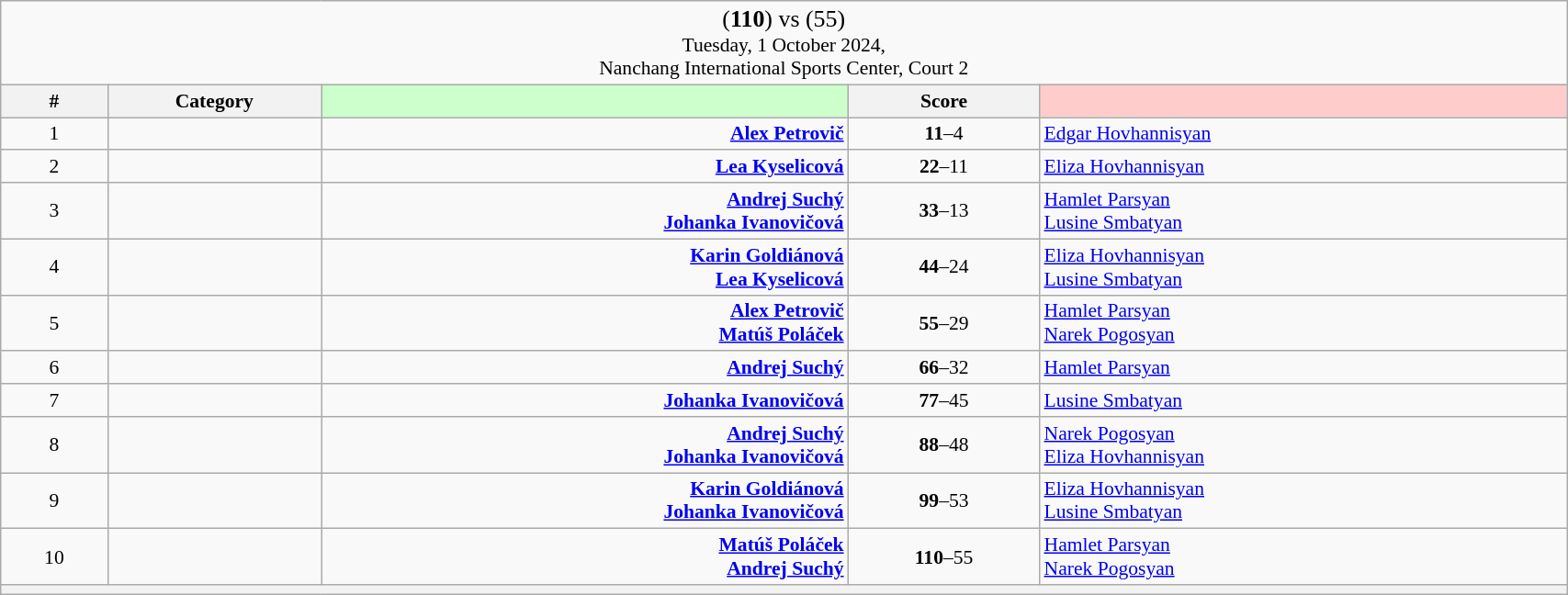<table class="wikitable mw-collapsible mw-collapsed" style="font-size:90%; text-align:center" width="90%">
<tr>
<td colspan="5"><big>(<strong>110</strong>) <strong></strong> vs  (55)</big><br>Tuesday, 1 October 2024, <br>Nanchang International Sports Center, Court 2</td>
</tr>
<tr>
<th width="25">#</th>
<th width="50">Category</th>
<th style="background-color:#CCFFCC" width="150"></th>
<th width="50">Score<br></th>
<th style="background-color:#FFCCCC" width="150"></th>
</tr>
<tr>
<td>1</td>
<td></td>
<td align="right"><strong><a href='#'>Alex Petrovič</a> </strong></td>
<td><strong>11</strong>–4<br></td>
<td align="left"> <a href='#'>Edgar Hovhannisyan</a></td>
</tr>
<tr>
<td>2</td>
<td></td>
<td align="right"><strong><a href='#'>Lea Kyselicová</a> </strong></td>
<td><strong>22</strong>–11<br></td>
<td align="left"> <a href='#'>Eliza Hovhannisyan</a></td>
</tr>
<tr>
<td>3</td>
<td></td>
<td align="right"><strong><a href='#'>Andrej Suchý</a> <br><a href='#'>Johanka Ivanovičová</a> </strong></td>
<td><strong>33</strong>–13<br></td>
<td align="left"> <a href='#'>Hamlet Parsyan</a><br> <a href='#'>Lusine Smbatyan</a></td>
</tr>
<tr>
<td>4</td>
<td></td>
<td align="right"><strong><a href='#'>Karin Goldiánová</a> <br><a href='#'>Lea Kyselicová</a> </strong></td>
<td><strong>44</strong>–24<br></td>
<td align="left"> <a href='#'>Eliza Hovhannisyan</a><br> <a href='#'>Lusine Smbatyan</a></td>
</tr>
<tr>
<td>5</td>
<td></td>
<td align="right"><strong><a href='#'>Alex Petrovič</a> <br><a href='#'>Matúš Poláček</a> </strong></td>
<td><strong>55</strong>–29<br></td>
<td align="left"> <a href='#'>Hamlet Parsyan</a><br> <a href='#'>Narek Pogosyan</a></td>
</tr>
<tr>
<td>6</td>
<td></td>
<td align="right"><strong><a href='#'>Andrej Suchý</a> </strong></td>
<td><strong>66</strong>–32<br></td>
<td align="left"> <a href='#'>Hamlet Parsyan</a></td>
</tr>
<tr>
<td>7</td>
<td></td>
<td align="right"><strong><a href='#'>Johanka Ivanovičová</a> </strong></td>
<td><strong>77</strong>–45<br></td>
<td align="left"> <a href='#'>Lusine Smbatyan</a></td>
</tr>
<tr>
<td>8</td>
<td></td>
<td align="right"><strong><a href='#'>Andrej Suchý</a> <br><a href='#'>Johanka Ivanovičová</a> </strong></td>
<td><strong>88</strong>–48<br></td>
<td align="left"> <a href='#'>Narek Pogosyan</a><br> <a href='#'>Eliza Hovhannisyan</a></td>
</tr>
<tr>
<td>9</td>
<td></td>
<td align="right"><strong><a href='#'>Karin Goldiánová</a> <br><a href='#'>Johanka Ivanovičová</a> </strong></td>
<td><strong>99</strong>–53<br></td>
<td align="left"> <a href='#'>Eliza Hovhannisyan</a><br> <a href='#'>Lusine Smbatyan</a></td>
</tr>
<tr>
<td>10</td>
<td></td>
<td align="right"><strong><a href='#'>Matúš Poláček</a> <br><a href='#'>Andrej Suchý</a> </strong></td>
<td><strong>110</strong>–55<br></td>
<td align="left"> <a href='#'>Hamlet Parsyan</a><br> <a href='#'>Narek Pogosyan</a></td>
</tr>
<tr>
<th colspan="5"></th>
</tr>
</table>
